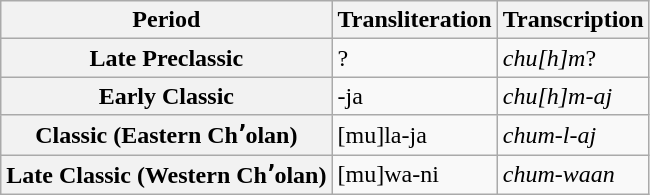<table class="wikitable">
<tr>
<th scope="col">Period</th>
<th scope="col">Transliteration</th>
<th scope="col">Transcription</th>
</tr>
<tr>
<th scope="row">Late Preclassic</th>
<td>?</td>
<td><em>chu[h]m</em>?</td>
</tr>
<tr>
<th scope="row">Early Classic</th>
<td>-ja</td>
<td><em>chu[h]m-aj</em></td>
</tr>
<tr>
<th scope="row">Classic (Eastern Chʼolan)</th>
<td>[mu]la-ja</td>
<td><em>chum-l-aj</em></td>
</tr>
<tr>
<th scope="row">Late Classic (Western Chʼolan)</th>
<td>[mu]wa-ni</td>
<td><em>chum-waan</em></td>
</tr>
</table>
